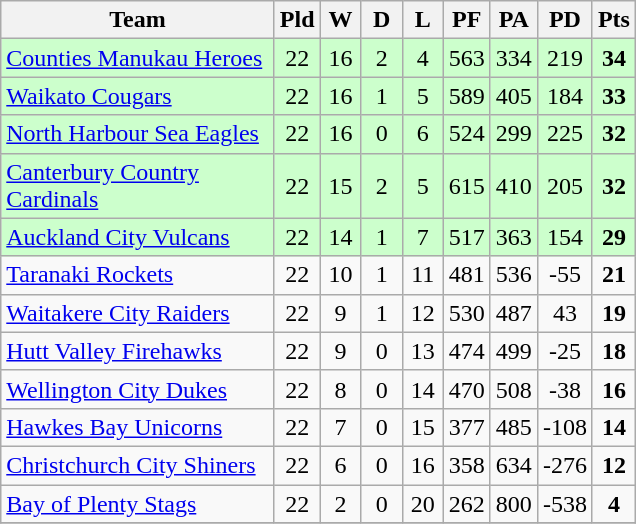<table class="wikitable" style="text-align:center">
<tr>
<th width=175>Team</th>
<th width=20 abbr="Played">Pld</th>
<th width=20 abbr="Won">W</th>
<th width=20 abbr="Drawn">D</th>
<th width=20 abbr="Lost">L</th>
<th width=20 abbr="Points for">PF</th>
<th width=20 abbr="Points against">PA</th>
<th width=20 abbr="Points difference">PD</th>
<th width=20 abbr="Points">Pts</th>
</tr>
<tr style="background: #ccffcc;">
<td style="text-align:left;"><a href='#'>Counties Manukau Heroes</a></td>
<td>22</td>
<td>16</td>
<td>2</td>
<td>4</td>
<td>563</td>
<td>334</td>
<td>219</td>
<td><strong>34</strong></td>
</tr>
<tr style="background: #ccffcc;">
<td style="text-align:left;"><a href='#'>Waikato Cougars</a></td>
<td>22</td>
<td>16</td>
<td>1</td>
<td>5</td>
<td>589</td>
<td>405</td>
<td>184</td>
<td><strong>33</strong></td>
</tr>
<tr style="background: #ccffcc;">
<td style="text-align:left;"><a href='#'>North Harbour Sea Eagles</a></td>
<td>22</td>
<td>16</td>
<td>0</td>
<td>6</td>
<td>524</td>
<td>299</td>
<td>225</td>
<td><strong>32</strong></td>
</tr>
<tr style="background: #ccffcc;">
<td style="text-align:left;"><a href='#'>Canterbury Country Cardinals</a></td>
<td>22</td>
<td>15</td>
<td>2</td>
<td>5</td>
<td>615</td>
<td>410</td>
<td>205</td>
<td><strong>32</strong></td>
</tr>
<tr style="background: #ccffcc;">
<td style="text-align:left;"><a href='#'>Auckland City Vulcans</a></td>
<td>22</td>
<td>14</td>
<td>1</td>
<td>7</td>
<td>517</td>
<td>363</td>
<td>154</td>
<td><strong>29</strong></td>
</tr>
<tr>
<td style="text-align:left;"><a href='#'>Taranaki Rockets</a></td>
<td>22</td>
<td>10</td>
<td>1</td>
<td>11</td>
<td>481</td>
<td>536</td>
<td>-55</td>
<td><strong>21</strong></td>
</tr>
<tr>
<td style="text-align:left;"><a href='#'>Waitakere City Raiders</a></td>
<td>22</td>
<td>9</td>
<td>1</td>
<td>12</td>
<td>530</td>
<td>487</td>
<td>43</td>
<td><strong>19</strong></td>
</tr>
<tr>
<td style="text-align:left;"><a href='#'>Hutt Valley Firehawks</a></td>
<td>22</td>
<td>9</td>
<td>0</td>
<td>13</td>
<td>474</td>
<td>499</td>
<td>-25</td>
<td><strong>18</strong></td>
</tr>
<tr>
<td style="text-align:left;"><a href='#'>Wellington City Dukes</a></td>
<td>22</td>
<td>8</td>
<td>0</td>
<td>14</td>
<td>470</td>
<td>508</td>
<td>-38</td>
<td><strong>16</strong></td>
</tr>
<tr>
<td style="text-align:left;"><a href='#'>Hawkes Bay Unicorns</a></td>
<td>22</td>
<td>7</td>
<td>0</td>
<td>15</td>
<td>377</td>
<td>485</td>
<td>-108</td>
<td><strong>14</strong></td>
</tr>
<tr>
<td style="text-align:left;"><a href='#'>Christchurch City Shiners</a></td>
<td>22</td>
<td>6</td>
<td>0</td>
<td>16</td>
<td>358</td>
<td>634</td>
<td>-276</td>
<td><strong>12</strong></td>
</tr>
<tr>
<td style="text-align:left;"><a href='#'>Bay of Plenty Stags</a></td>
<td>22</td>
<td>2</td>
<td>0</td>
<td>20</td>
<td>262</td>
<td>800</td>
<td>-538</td>
<td><strong>4</strong></td>
</tr>
<tr>
</tr>
</table>
